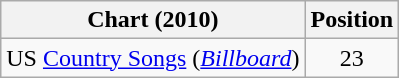<table class="wikitable sortable">
<tr>
<th scope="col">Chart (2010)</th>
<th scope="col">Position</th>
</tr>
<tr>
<td>US <a href='#'>Country Songs</a> (<em><a href='#'>Billboard</a></em>)</td>
<td align="center">23</td>
</tr>
</table>
